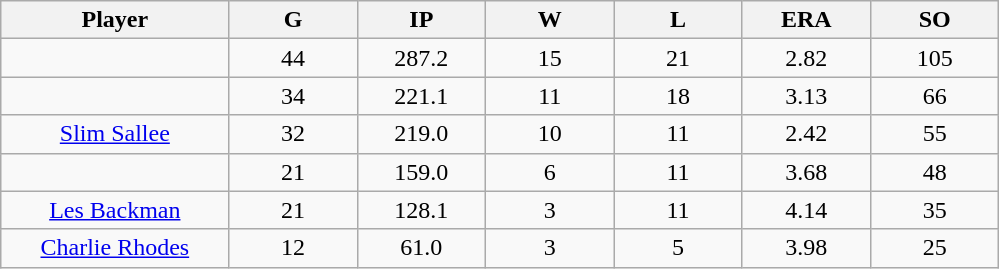<table class="wikitable sortable">
<tr>
<th bgcolor="#DDDDFF" width="16%">Player</th>
<th bgcolor="#DDDDFF" width="9%">G</th>
<th bgcolor="#DDDDFF" width="9%">IP</th>
<th bgcolor="#DDDDFF" width="9%">W</th>
<th bgcolor="#DDDDFF" width="9%">L</th>
<th bgcolor="#DDDDFF" width="9%">ERA</th>
<th bgcolor="#DDDDFF" width="9%">SO</th>
</tr>
<tr align="center">
<td></td>
<td>44</td>
<td>287.2</td>
<td>15</td>
<td>21</td>
<td>2.82</td>
<td>105</td>
</tr>
<tr align="center">
<td></td>
<td>34</td>
<td>221.1</td>
<td>11</td>
<td>18</td>
<td>3.13</td>
<td>66</td>
</tr>
<tr align="center">
<td><a href='#'>Slim Sallee</a></td>
<td>32</td>
<td>219.0</td>
<td>10</td>
<td>11</td>
<td>2.42</td>
<td>55</td>
</tr>
<tr align=center>
<td></td>
<td>21</td>
<td>159.0</td>
<td>6</td>
<td>11</td>
<td>3.68</td>
<td>48</td>
</tr>
<tr align="center">
<td><a href='#'>Les Backman</a></td>
<td>21</td>
<td>128.1</td>
<td>3</td>
<td>11</td>
<td>4.14</td>
<td>35</td>
</tr>
<tr align="center">
<td><a href='#'>Charlie Rhodes</a></td>
<td>12</td>
<td>61.0</td>
<td>3</td>
<td>5</td>
<td>3.98</td>
<td>25</td>
</tr>
</table>
